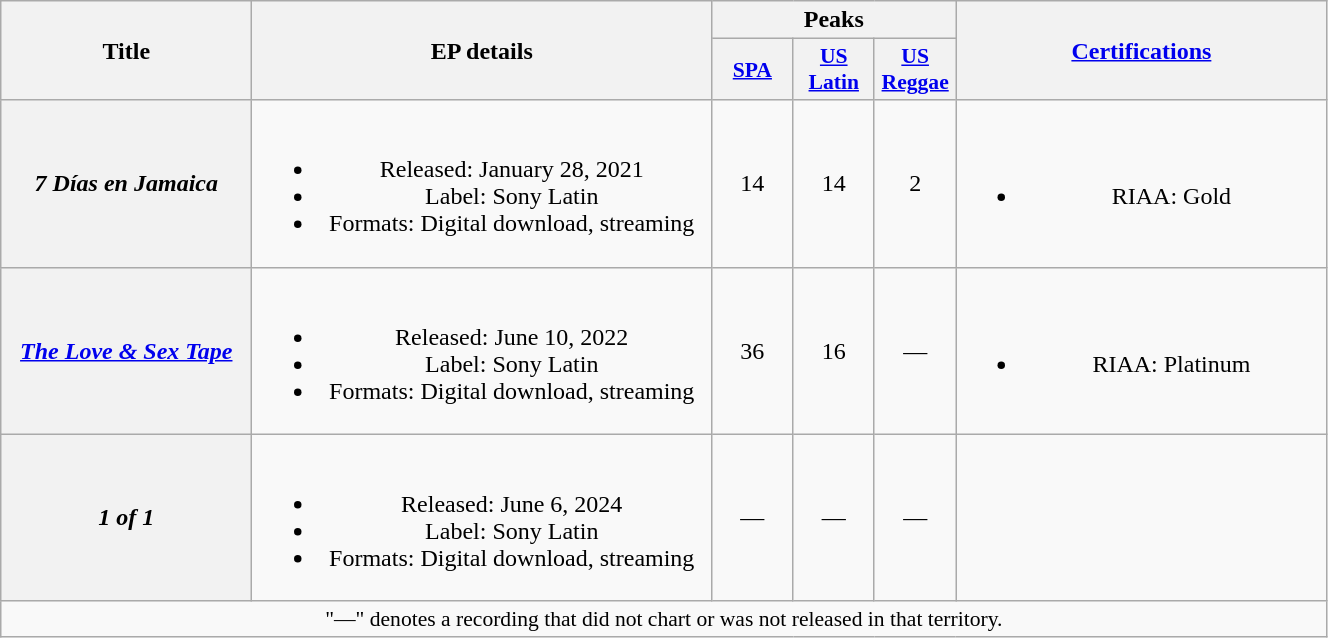<table class="wikitable plainrowheaders" style="text-align:center;">
<tr>
<th scope="col" style="width:10em;" rowspan="2">Title</th>
<th scope="col" style="width:18.7em;" rowspan="2">EP details</th>
<th scope="col" colspan="3">Peaks</th>
<th scope="col" rowspan="2" style="width:15em;"><a href='#'>Certifications</a></th>
</tr>
<tr>
<th scope="col" style="width:3.3em;font-size:90%;"><a href='#'>SPA</a><br></th>
<th scope="col" style="width:3.3em;font-size:90%;"><a href='#'>US<br>Latin</a><br></th>
<th scope="col" style="width:3.3em;font-size:90%;"><a href='#'>US<br>Reggae</a><br></th>
</tr>
<tr>
<th scope="row"><em>7 Días en Jamaica</em></th>
<td><br><ul><li>Released: January 28, 2021</li><li>Label: Sony Latin</li><li>Formats: Digital download, streaming</li></ul></td>
<td>14</td>
<td>14</td>
<td>2</td>
<td><br><ul><li>RIAA: Gold </li></ul></td>
</tr>
<tr>
<th scope="row"><em><a href='#'>The Love & Sex Tape</a></em></th>
<td><br><ul><li>Released: June 10, 2022</li><li>Label: Sony Latin</li><li>Formats: Digital download, streaming</li></ul></td>
<td>36</td>
<td>16</td>
<td>—</td>
<td><br><ul><li>RIAA: Platinum </li></ul></td>
</tr>
<tr>
<th scope="row"><em>1 of 1</em><br></th>
<td><br><ul><li>Released: June 6, 2024</li><li>Label: Sony Latin</li><li>Formats: Digital download, streaming</li></ul></td>
<td>—</td>
<td>—</td>
<td>—</td>
<td></td>
</tr>
<tr>
<td colspan="15" style="font-size:90%">"—" denotes a recording that did not chart or was not released in that territory.</td>
</tr>
</table>
